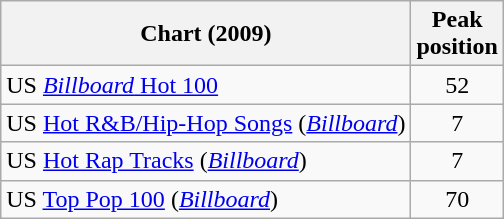<table class="wikitable sortable">
<tr>
<th>Chart (2009)</th>
<th>Peak<br>position</th>
</tr>
<tr>
<td>US <a href='#'><em>Billboard</em> Hot 100</a></td>
<td style="text-align:center;">52</td>
</tr>
<tr>
<td>US <a href='#'>Hot R&B/Hip-Hop Songs</a> (<em><a href='#'>Billboard</a></em>)</td>
<td style="text-align:center;">7</td>
</tr>
<tr>
<td>US <a href='#'>Hot Rap Tracks</a> (<em><a href='#'>Billboard</a></em>)</td>
<td style="text-align:center;">7</td>
</tr>
<tr>
<td>US <a href='#'>Top Pop 100</a> (<em><a href='#'>Billboard</a></em>)</td>
<td style="text-align:center;">70</td>
</tr>
</table>
